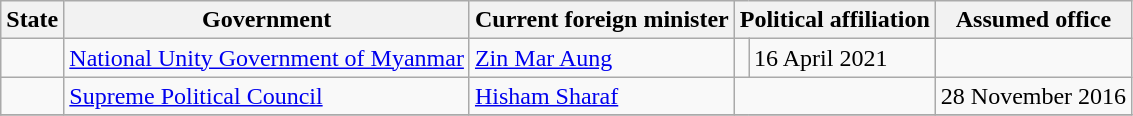<table class="wikitable sortable">
<tr>
<th>State</th>
<th>Government</th>
<th>Current foreign minister</th>
<th colspan="2">Political affiliation</th>
<th>Assumed office</th>
</tr>
<tr>
<td></td>
<td><a href='#'>National Unity Government of Myanmar</a></td>
<td><a href='#'>Zin Mar Aung</a></td>
<td></td>
<td>16 April 2021</td>
</tr>
<tr>
<td></td>
<td><a href='#'>Supreme Political Council</a></td>
<td><a href='#'>Hisham Sharaf</a></td>
<td colspan="2"></td>
<td>28 November 2016</td>
</tr>
<tr>
</tr>
</table>
